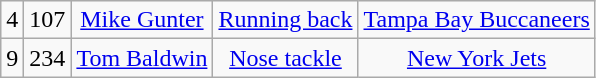<table class="wikitable" style="text-align:center">
<tr>
<td>4</td>
<td>107</td>
<td><a href='#'>Mike Gunter</a></td>
<td><a href='#'>Running back</a></td>
<td><a href='#'>Tampa Bay Buccaneers</a></td>
</tr>
<tr>
<td>9</td>
<td>234</td>
<td><a href='#'>Tom Baldwin</a></td>
<td><a href='#'>Nose tackle</a></td>
<td><a href='#'>New York Jets</a></td>
</tr>
</table>
